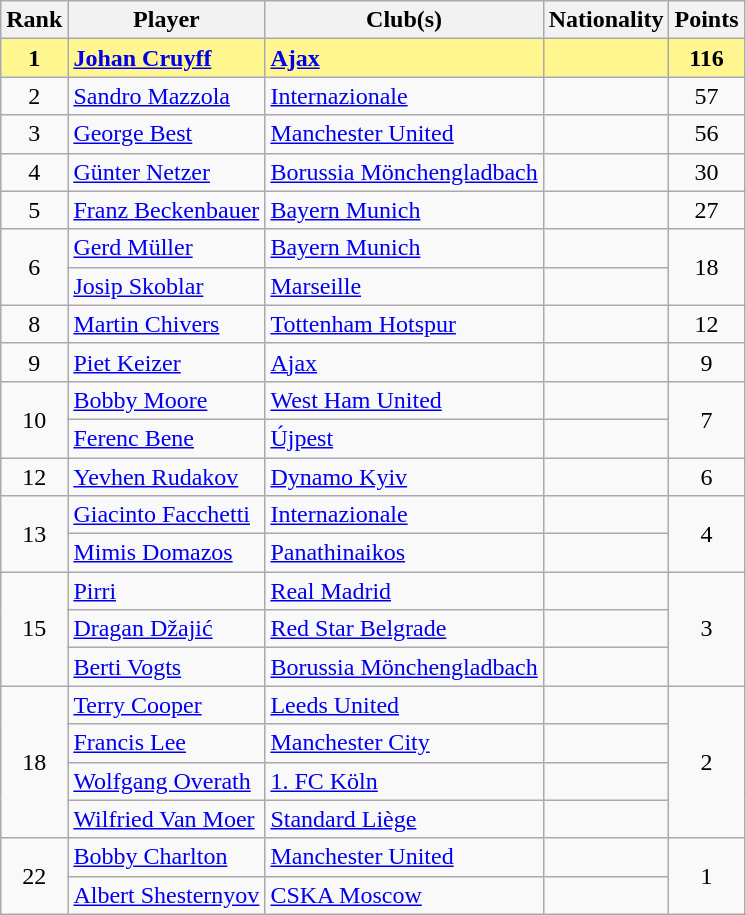<table class="wikitable" style="text-align: center;">
<tr>
<th>Rank</th>
<th>Player</th>
<th>Club(s)</th>
<th>Nationality</th>
<th>Points</th>
</tr>
<tr style="background-color: #FFF68F; font-weight: bold;">
<td>1</td>
<td align="left"><a href='#'>Johan Cruyff</a></td>
<td align="left"> <a href='#'>Ajax</a></td>
<td align="left"></td>
<td>116</td>
</tr>
<tr>
<td>2</td>
<td align="left"><a href='#'>Sandro Mazzola</a></td>
<td align="left"> <a href='#'>Internazionale</a></td>
<td align="left"></td>
<td>57</td>
</tr>
<tr>
<td>3</td>
<td align="left"><a href='#'>George Best</a></td>
<td align="left"> <a href='#'>Manchester United</a></td>
<td align="left"></td>
<td>56</td>
</tr>
<tr>
<td>4</td>
<td align="left"><a href='#'>Günter Netzer</a></td>
<td align="left"> <a href='#'>Borussia Mönchengladbach</a></td>
<td align="left"></td>
<td>30</td>
</tr>
<tr>
<td>5</td>
<td align="left"><a href='#'>Franz Beckenbauer</a></td>
<td align="left"> <a href='#'>Bayern Munich</a></td>
<td align="left"></td>
<td>27</td>
</tr>
<tr>
<td rowspan="2">6</td>
<td align="left"><a href='#'>Gerd Müller</a></td>
<td align="left"> <a href='#'>Bayern Munich</a></td>
<td align="left"></td>
<td rowspan="2">18</td>
</tr>
<tr>
<td align="left"><a href='#'>Josip Skoblar</a></td>
<td align="left"> <a href='#'>Marseille</a></td>
<td align="left"></td>
</tr>
<tr>
<td>8</td>
<td align="left"><a href='#'>Martin Chivers</a></td>
<td align="left"> <a href='#'>Tottenham Hotspur</a></td>
<td align="left"></td>
<td>12</td>
</tr>
<tr>
<td>9</td>
<td align="left"><a href='#'>Piet Keizer</a></td>
<td align="left"> <a href='#'>Ajax</a></td>
<td align="left"></td>
<td>9</td>
</tr>
<tr>
<td rowspan="2">10</td>
<td align="left"><a href='#'>Bobby Moore</a></td>
<td align="left"> <a href='#'>West Ham United</a></td>
<td align="left"></td>
<td rowspan="2">7</td>
</tr>
<tr>
<td align="left"><a href='#'>Ferenc Bene</a></td>
<td align="left"> <a href='#'>Újpest</a></td>
<td align="left"></td>
</tr>
<tr>
<td>12</td>
<td align="left"><a href='#'>Yevhen Rudakov</a></td>
<td align="left"> <a href='#'>Dynamo Kyiv</a></td>
<td align="left"></td>
<td>6</td>
</tr>
<tr>
<td rowspan="2">13</td>
<td align="left"><a href='#'>Giacinto Facchetti</a></td>
<td align="left"> <a href='#'>Internazionale</a></td>
<td align="left"></td>
<td rowspan="2">4</td>
</tr>
<tr>
<td align="left"><a href='#'>Mimis Domazos</a></td>
<td align="left"> <a href='#'>Panathinaikos</a></td>
<td align="left"></td>
</tr>
<tr>
<td rowspan="3">15</td>
<td align="left"><a href='#'>Pirri</a></td>
<td align="left"> <a href='#'>Real Madrid</a></td>
<td align="left"></td>
<td rowspan="3">3</td>
</tr>
<tr>
<td align="left"><a href='#'>Dragan Džajić</a></td>
<td align="left"> <a href='#'>Red Star Belgrade</a></td>
<td align="left"></td>
</tr>
<tr>
<td align="left"><a href='#'>Berti Vogts</a></td>
<td align="left"> <a href='#'>Borussia Mönchengladbach</a></td>
<td align="left"></td>
</tr>
<tr>
<td rowspan="4">18</td>
<td align="left"><a href='#'>Terry Cooper</a></td>
<td align="left"> <a href='#'>Leeds United</a></td>
<td align="left"></td>
<td rowspan="4">2</td>
</tr>
<tr>
<td align="left"><a href='#'>Francis Lee</a></td>
<td align="left"> <a href='#'>Manchester City</a></td>
<td align="left"></td>
</tr>
<tr>
<td align="left"><a href='#'>Wolfgang Overath</a></td>
<td align="left"> <a href='#'>1. FC Köln</a></td>
<td align="left"></td>
</tr>
<tr>
<td align="left"><a href='#'>Wilfried Van Moer</a></td>
<td align="left"> <a href='#'>Standard Liège</a></td>
<td align="left"></td>
</tr>
<tr>
<td rowspan="2">22</td>
<td align="left"><a href='#'>Bobby Charlton</a></td>
<td align="left"> <a href='#'>Manchester United</a></td>
<td align="left"></td>
<td rowspan="2">1</td>
</tr>
<tr>
<td align="left"><a href='#'>Albert Shesternyov</a></td>
<td align="left"> <a href='#'>CSKA Moscow</a></td>
<td align="left"></td>
</tr>
</table>
